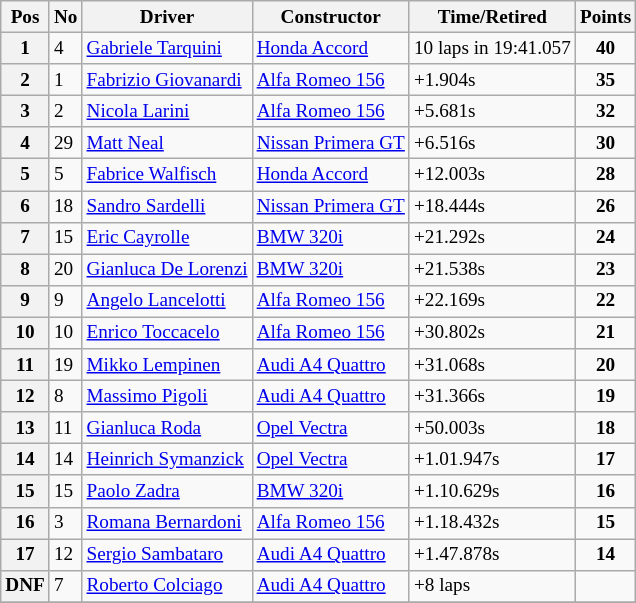<table class="wikitable" style="font-size: 80%;">
<tr>
<th>Pos</th>
<th>No</th>
<th>Driver</th>
<th>Constructor</th>
<th>Time/Retired</th>
<th>Points</th>
</tr>
<tr>
<th>1</th>
<td>4</td>
<td> <a href='#'>Gabriele Tarquini</a></td>
<td><a href='#'>Honda Accord</a></td>
<td>10 laps in 19:41.057</td>
<td style="text-align:center"><strong>40</strong></td>
</tr>
<tr>
<th>2</th>
<td>1</td>
<td> <a href='#'>Fabrizio Giovanardi</a></td>
<td><a href='#'>Alfa Romeo 156</a></td>
<td>+1.904s</td>
<td style="text-align:center"><strong>35</strong></td>
</tr>
<tr>
<th>3</th>
<td>2</td>
<td> <a href='#'>Nicola Larini</a></td>
<td><a href='#'>Alfa Romeo 156</a></td>
<td>+5.681s</td>
<td style="text-align:center"><strong>32</strong></td>
</tr>
<tr>
<th>4</th>
<td>29</td>
<td> <a href='#'>Matt Neal</a></td>
<td><a href='#'>Nissan Primera GT</a></td>
<td>+6.516s</td>
<td style="text-align:center"><strong>30</strong></td>
</tr>
<tr>
<th>5</th>
<td>5</td>
<td> <a href='#'>Fabrice Walfisch</a></td>
<td><a href='#'>Honda Accord</a></td>
<td>+12.003s</td>
<td style="text-align:center"><strong>28</strong></td>
</tr>
<tr>
<th>6</th>
<td>18</td>
<td> <a href='#'>Sandro Sardelli</a></td>
<td><a href='#'>Nissan Primera GT</a></td>
<td>+18.444s</td>
<td style="text-align:center"><strong>26</strong></td>
</tr>
<tr>
<th>7</th>
<td>15</td>
<td> <a href='#'>Eric Cayrolle</a></td>
<td><a href='#'>BMW 320i</a></td>
<td>+21.292s</td>
<td style="text-align:center"><strong>24</strong></td>
</tr>
<tr>
<th>8</th>
<td>20</td>
<td> <a href='#'>Gianluca De Lorenzi</a></td>
<td><a href='#'>BMW 320i</a></td>
<td>+21.538s</td>
<td style="text-align:center"><strong>23</strong></td>
</tr>
<tr>
<th>9</th>
<td>9</td>
<td> <a href='#'>Angelo Lancelotti</a></td>
<td><a href='#'>Alfa Romeo 156</a></td>
<td>+22.169s</td>
<td style="text-align:center"><strong>22</strong></td>
</tr>
<tr>
<th>10</th>
<td>10</td>
<td> <a href='#'>Enrico Toccacelo</a></td>
<td><a href='#'>Alfa Romeo 156</a></td>
<td>+30.802s</td>
<td style="text-align:center"><strong>21</strong></td>
</tr>
<tr>
<th>11</th>
<td>19</td>
<td> <a href='#'>Mikko Lempinen</a></td>
<td><a href='#'>Audi A4 Quattro</a></td>
<td>+31.068s</td>
<td style="text-align:center"><strong>20</strong></td>
</tr>
<tr>
<th>12</th>
<td>8</td>
<td> <a href='#'>Massimo Pigoli</a></td>
<td><a href='#'>Audi A4 Quattro</a></td>
<td>+31.366s</td>
<td style="text-align:center"><strong>19</strong></td>
</tr>
<tr>
<th>13</th>
<td>11</td>
<td> <a href='#'>Gianluca Roda</a></td>
<td><a href='#'>Opel Vectra</a></td>
<td>+50.003s</td>
<td style="text-align:center"><strong>18</strong></td>
</tr>
<tr>
<th>14</th>
<td>14</td>
<td> <a href='#'>Heinrich Symanzick</a></td>
<td><a href='#'>Opel Vectra</a></td>
<td>+1.01.947s</td>
<td style="text-align:center"><strong>17</strong></td>
</tr>
<tr>
<th>15</th>
<td>15</td>
<td> <a href='#'>Paolo Zadra</a></td>
<td><a href='#'>BMW 320i</a></td>
<td>+1.10.629s</td>
<td style="text-align:center"><strong>16</strong></td>
</tr>
<tr>
<th>16</th>
<td>3</td>
<td> <a href='#'>Romana Bernardoni</a></td>
<td><a href='#'>Alfa Romeo 156</a></td>
<td>+1.18.432s</td>
<td style="text-align:center"><strong>15</strong></td>
</tr>
<tr>
<th>17</th>
<td>12</td>
<td> <a href='#'>Sergio Sambataro</a></td>
<td><a href='#'>Audi A4 Quattro</a></td>
<td>+1.47.878s</td>
<td style="text-align:center"><strong>14</strong></td>
</tr>
<tr>
<th>DNF</th>
<td>7</td>
<td> <a href='#'>Roberto Colciago</a></td>
<td><a href='#'>Audi A4 Quattro</a></td>
<td>+8 laps</td>
<td></td>
</tr>
<tr>
</tr>
</table>
